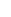<table style="width:22%; text-align:center;">
<tr style="color:white;">
<td style="background:"><strong>8</strong></td>
</tr>
</table>
